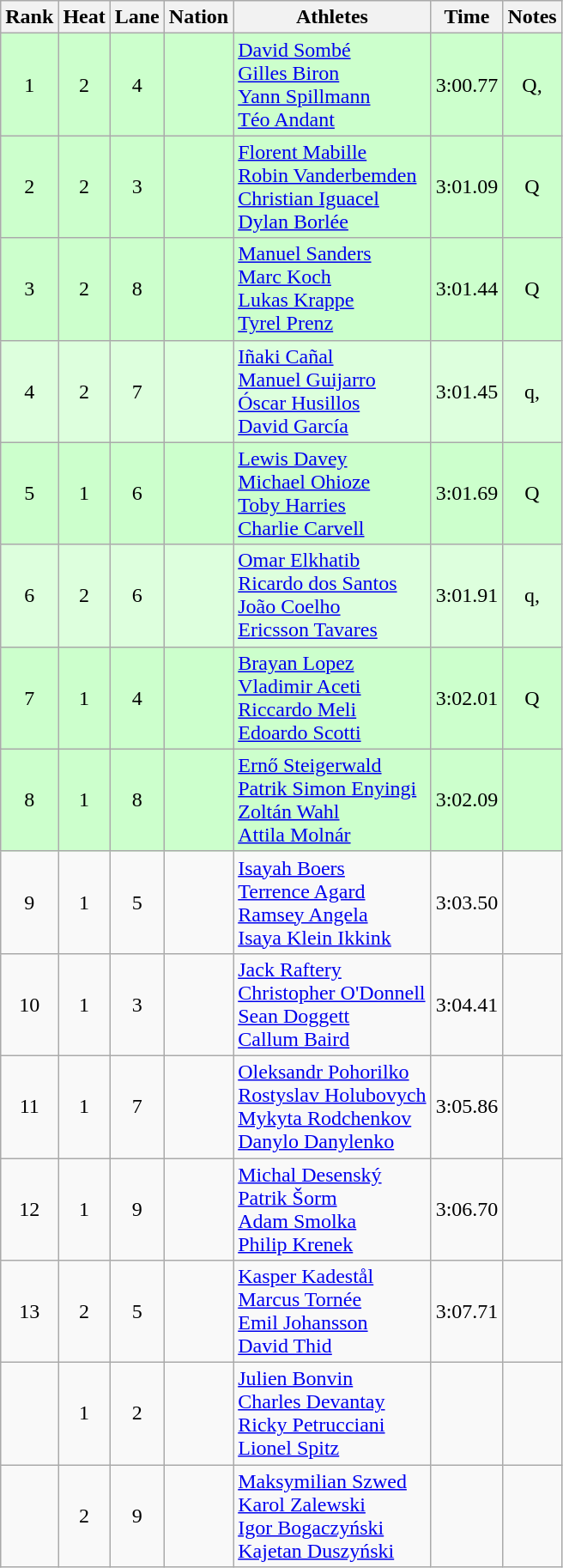<table class="wikitable sortable" style="text-align:center">
<tr>
<th>Rank</th>
<th>Heat</th>
<th>Lane</th>
<th>Nation</th>
<th>Athletes</th>
<th>Time</th>
<th>Notes</th>
</tr>
<tr bgcolor=ccffcc>
<td>1</td>
<td>2</td>
<td>4</td>
<td align="left"></td>
<td align="left"><a href='#'>David Sombé</a><br><a href='#'>Gilles Biron</a><br><a href='#'>Yann Spillmann</a><br><a href='#'>Téo Andant</a></td>
<td>3:00.77</td>
<td>Q, </td>
</tr>
<tr bgcolor=ccffcc>
<td>2</td>
<td>2</td>
<td>3</td>
<td align="left"></td>
<td align="left"><a href='#'>Florent Mabille</a><br><a href='#'>Robin Vanderbemden</a><br><a href='#'>Christian Iguacel</a><br><a href='#'>Dylan Borlée</a></td>
<td>3:01.09</td>
<td>Q</td>
</tr>
<tr bgcolor=ccffcc>
<td>3</td>
<td>2</td>
<td>8</td>
<td align="left"></td>
<td align="left"><a href='#'>Manuel Sanders</a><br><a href='#'>Marc Koch</a><br><a href='#'>Lukas Krappe</a><br><a href='#'>Tyrel Prenz</a></td>
<td>3:01.44</td>
<td>Q</td>
</tr>
<tr bgcolor=ddffdd>
<td>4</td>
<td>2</td>
<td>7</td>
<td align="left"></td>
<td align="left"><a href='#'>Iñaki Cañal</a><br><a href='#'>Manuel Guijarro</a><br><a href='#'>Óscar Husillos</a><br><a href='#'>David García</a></td>
<td>3:01.45</td>
<td>q, </td>
</tr>
<tr bgcolor=ccffcc>
<td>5</td>
<td>1</td>
<td>6</td>
<td align="left"></td>
<td align="left"><a href='#'>Lewis Davey</a><br><a href='#'>Michael Ohioze</a><br><a href='#'>Toby Harries</a><br><a href='#'>Charlie Carvell</a></td>
<td>3:01.69</td>
<td>Q</td>
</tr>
<tr bgcolor=ddffdd>
<td>6</td>
<td>2</td>
<td>6</td>
<td align="left"></td>
<td align="left"><a href='#'>Omar Elkhatib</a><br><a href='#'>Ricardo dos Santos</a><br><a href='#'>João Coelho</a><br><a href='#'>Ericsson Tavares</a></td>
<td>3:01.91</td>
<td>q, </td>
</tr>
<tr bgcolor=ccffcc>
<td>7</td>
<td>1</td>
<td>4</td>
<td align="left"></td>
<td align="left"><a href='#'>Brayan Lopez</a><br><a href='#'>Vladimir Aceti</a><br><a href='#'>Riccardo Meli</a><br><a href='#'>Edoardo Scotti</a></td>
<td>3:02.01</td>
<td>Q</td>
</tr>
<tr bgcolor=ccffcc>
<td>8</td>
<td>1</td>
<td>8</td>
<td align="left"></td>
<td align="left"><a href='#'>Ernő Steigerwald</a><br><a href='#'>Patrik Simon Enyingi</a><br><a href='#'>Zoltán Wahl</a><br><a href='#'>Attila Molnár</a></td>
<td>3:02.09</td>
<td></td>
</tr>
<tr>
<td>9</td>
<td>1</td>
<td>5</td>
<td align="left"></td>
<td align="left"><a href='#'>Isayah Boers</a><br><a href='#'>Terrence Agard</a><br><a href='#'>Ramsey Angela</a><br><a href='#'>Isaya Klein Ikkink</a></td>
<td>3:03.50</td>
<td></td>
</tr>
<tr>
<td>10</td>
<td>1</td>
<td>3</td>
<td align="left"></td>
<td align="left"><a href='#'>Jack Raftery</a><br><a href='#'>Christopher O'Donnell</a><br><a href='#'>Sean Doggett</a><br><a href='#'>Callum Baird</a></td>
<td>3:04.41</td>
<td></td>
</tr>
<tr>
<td>11</td>
<td>1</td>
<td>7</td>
<td align="left"></td>
<td align="left"><a href='#'>Oleksandr Pohorilko</a><br><a href='#'>Rostyslav Holubovych</a><br><a href='#'>Mykyta Rodchenkov</a><br><a href='#'>Danylo Danylenko</a></td>
<td>3:05.86</td>
<td></td>
</tr>
<tr>
<td>12</td>
<td>1</td>
<td>9</td>
<td align="left"></td>
<td align="left"><a href='#'>Michal Desenský</a><br><a href='#'>Patrik Šorm</a><br><a href='#'>Adam Smolka</a><br><a href='#'>Philip Krenek</a></td>
<td>3:06.70</td>
<td></td>
</tr>
<tr>
<td>13</td>
<td>2</td>
<td>5</td>
<td align="left"></td>
<td align="left"><a href='#'>Kasper Kadestål</a><br><a href='#'>Marcus Tornée</a><br><a href='#'>Emil Johansson</a><br><a href='#'>David Thid</a></td>
<td>3:07.71</td>
<td></td>
</tr>
<tr>
<td></td>
<td>1</td>
<td>2</td>
<td align="left"></td>
<td align="left"><a href='#'>Julien Bonvin</a><br><a href='#'>Charles Devantay</a><br><a href='#'>Ricky Petrucciani</a><br><a href='#'>Lionel Spitz</a></td>
<td></td>
<td></td>
</tr>
<tr>
<td></td>
<td>2</td>
<td>9</td>
<td align="left"></td>
<td align="left"><a href='#'>Maksymilian Szwed</a><br><a href='#'>Karol Zalewski</a><br><a href='#'>Igor Bogaczyński</a><br><a href='#'>Kajetan Duszyński</a></td>
<td></td>
<td></td>
</tr>
</table>
